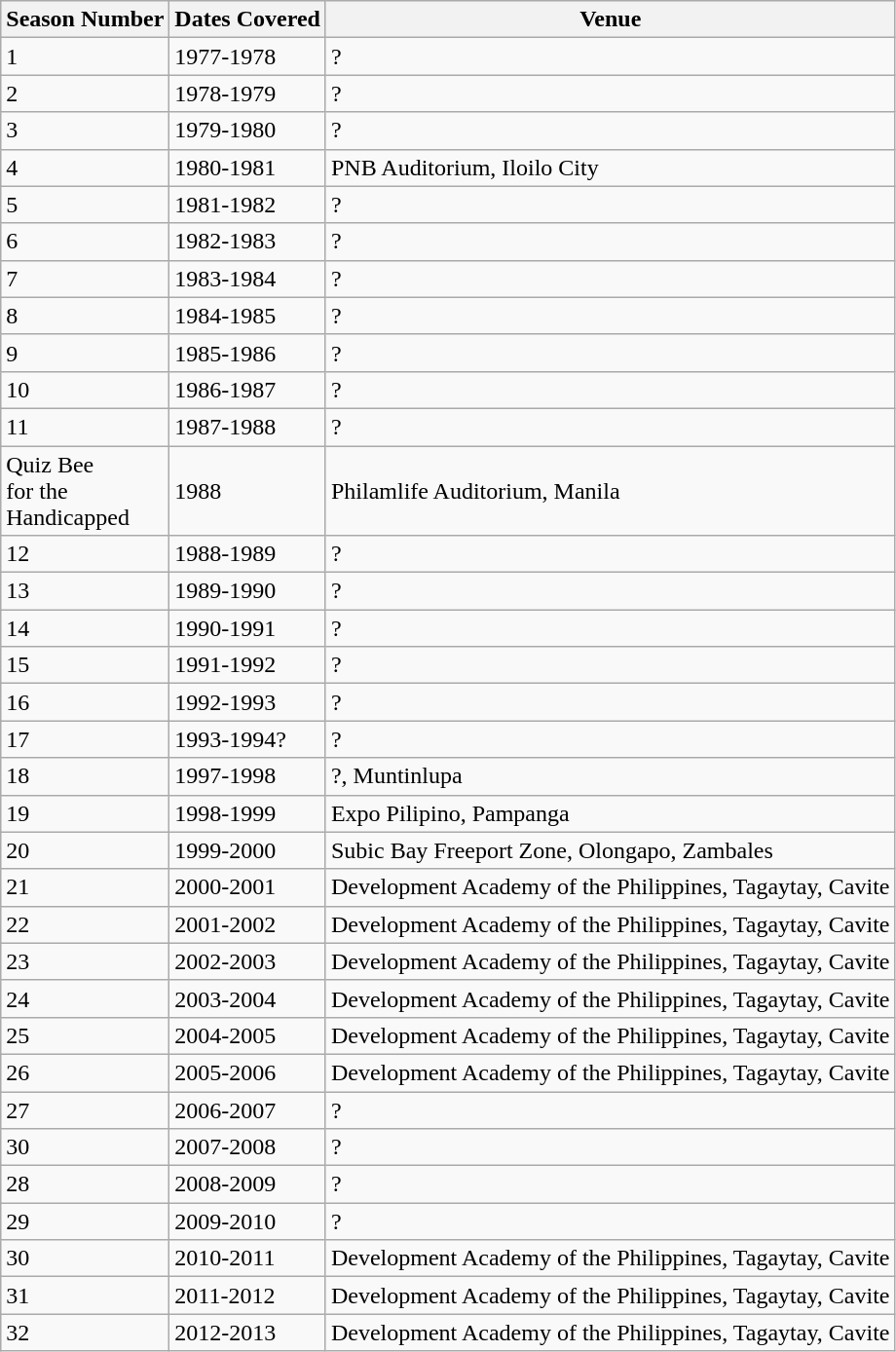<table class="wikitable">
<tr>
<th>Season Number</th>
<th>Dates Covered</th>
<th>Venue</th>
</tr>
<tr>
<td>1</td>
<td>1977-1978</td>
<td>?</td>
</tr>
<tr>
<td>2</td>
<td>1978-1979</td>
<td>?</td>
</tr>
<tr>
<td>3</td>
<td>1979-1980</td>
<td>?</td>
</tr>
<tr>
<td>4</td>
<td>1980-1981</td>
<td>PNB Auditorium, Iloilo City</td>
</tr>
<tr>
<td>5</td>
<td>1981-1982</td>
<td>?</td>
</tr>
<tr>
<td>6</td>
<td>1982-1983</td>
<td>?</td>
</tr>
<tr>
<td>7</td>
<td>1983-1984</td>
<td>?</td>
</tr>
<tr>
<td>8</td>
<td>1984-1985</td>
<td>?</td>
</tr>
<tr>
<td>9</td>
<td>1985-1986</td>
<td>?</td>
</tr>
<tr>
<td>10</td>
<td>1986-1987</td>
<td>?</td>
</tr>
<tr>
<td>11</td>
<td>1987-1988</td>
<td>?</td>
</tr>
<tr>
<td>Quiz Bee<br>for the<br>Handicapped</td>
<td>1988</td>
<td>Philamlife Auditorium, Manila</td>
</tr>
<tr>
<td>12</td>
<td>1988-1989</td>
<td>?</td>
</tr>
<tr>
<td>13</td>
<td>1989-1990</td>
<td>?</td>
</tr>
<tr>
<td>14</td>
<td>1990-1991</td>
<td>?</td>
</tr>
<tr>
<td>15</td>
<td>1991-1992</td>
<td>?</td>
</tr>
<tr>
<td>16</td>
<td>1992-1993</td>
<td>?</td>
</tr>
<tr>
<td>17</td>
<td>1993-1994?</td>
<td>?</td>
</tr>
<tr>
<td>18</td>
<td>1997-1998</td>
<td>?, Muntinlupa</td>
</tr>
<tr>
<td>19</td>
<td>1998-1999</td>
<td>Expo Pilipino, Pampanga</td>
</tr>
<tr>
<td>20</td>
<td>1999-2000</td>
<td>Subic Bay Freeport Zone, Olongapo, Zambales</td>
</tr>
<tr>
<td>21</td>
<td>2000-2001</td>
<td>Development Academy of the Philippines, Tagaytay, Cavite</td>
</tr>
<tr>
<td>22</td>
<td>2001-2002</td>
<td>Development Academy of the Philippines, Tagaytay, Cavite</td>
</tr>
<tr>
<td>23</td>
<td>2002-2003</td>
<td>Development Academy of the Philippines, Tagaytay, Cavite</td>
</tr>
<tr>
<td>24</td>
<td>2003-2004</td>
<td>Development Academy of the Philippines, Tagaytay, Cavite</td>
</tr>
<tr>
<td>25</td>
<td>2004-2005</td>
<td>Development Academy of the Philippines, Tagaytay, Cavite</td>
</tr>
<tr>
<td>26</td>
<td>2005-2006</td>
<td>Development Academy of the Philippines, Tagaytay, Cavite</td>
</tr>
<tr>
<td>27</td>
<td>2006-2007</td>
<td>?</td>
</tr>
<tr>
<td>30</td>
<td>2007-2008</td>
<td>?</td>
</tr>
<tr>
<td>28</td>
<td>2008-2009</td>
<td>?</td>
</tr>
<tr>
<td>29</td>
<td>2009-2010</td>
<td>?</td>
</tr>
<tr>
<td>30</td>
<td>2010-2011</td>
<td>Development Academy of the Philippines, Tagaytay, Cavite</td>
</tr>
<tr>
<td>31</td>
<td>2011-2012</td>
<td>Development Academy of the Philippines, Tagaytay, Cavite</td>
</tr>
<tr>
<td>32</td>
<td>2012-2013</td>
<td>Development Academy of the Philippines, Tagaytay, Cavite</td>
</tr>
</table>
